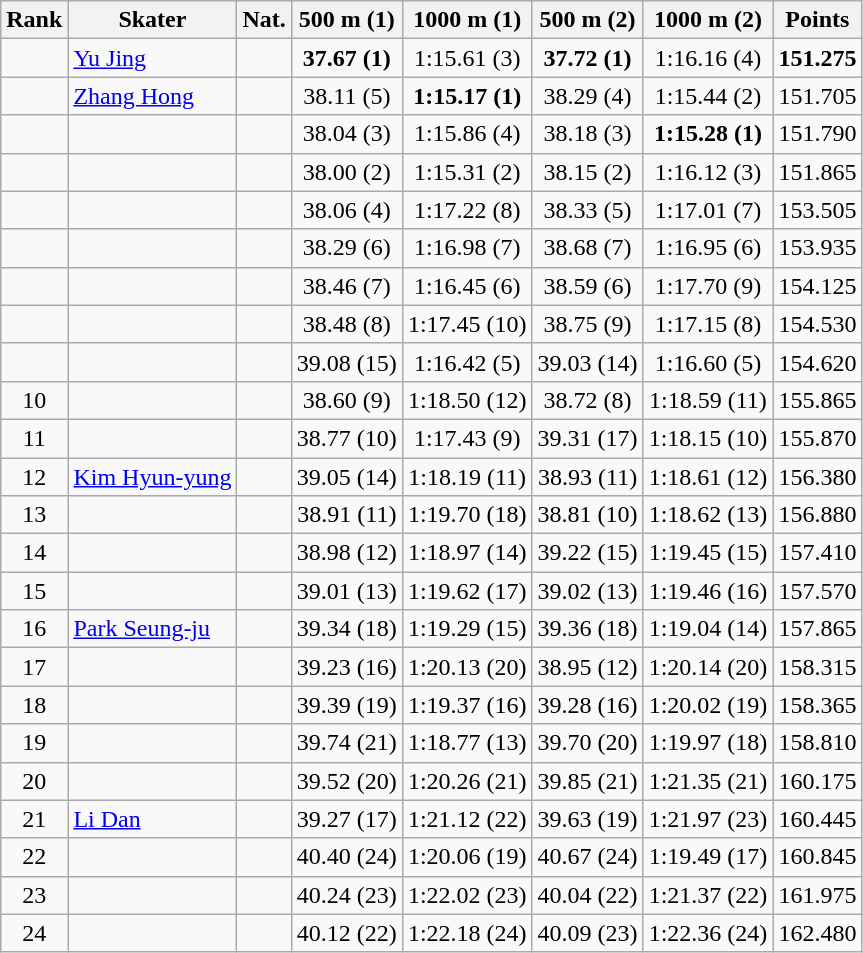<table class="wikitable sortable" border="1" style="text-align:center">
<tr align=center>
<th>Rank</th>
<th>Skater</th>
<th>Nat.</th>
<th>500 m (1)</th>
<th>1000 m (1)</th>
<th>500 m (2)</th>
<th>1000 m (2)</th>
<th>Points</th>
</tr>
<tr>
<td></td>
<td align=left><a href='#'>Yu Jing</a></td>
<td></td>
<td><strong>37.67 (1)</strong></td>
<td>1:15.61 (3)</td>
<td><strong>37.72 (1)</strong></td>
<td>1:16.16 (4)</td>
<td><strong>151.275</strong></td>
</tr>
<tr>
<td></td>
<td align=left><a href='#'>Zhang Hong</a></td>
<td></td>
<td>38.11 (5)</td>
<td><strong>1:15.17 (1) </strong></td>
<td>38.29 (4)</td>
<td>1:15.44 (2)</td>
<td>151.705</td>
</tr>
<tr>
<td></td>
<td align=left></td>
<td></td>
<td>38.04 (3)</td>
<td>1:15.86 (4)</td>
<td>38.18 (3)</td>
<td><strong>1:15.28 (1)</strong></td>
<td>151.790</td>
</tr>
<tr>
<td></td>
<td align=left></td>
<td></td>
<td>38.00 (2)</td>
<td>1:15.31 (2)</td>
<td>38.15 (2)</td>
<td>1:16.12 (3)</td>
<td>151.865</td>
</tr>
<tr>
<td></td>
<td align=left></td>
<td></td>
<td>38.06 (4)</td>
<td>1:17.22 (8)</td>
<td>38.33 (5)</td>
<td>1:17.01 (7)</td>
<td>153.505</td>
</tr>
<tr>
<td></td>
<td align=left></td>
<td></td>
<td>38.29 (6)</td>
<td>1:16.98 (7)</td>
<td>38.68 (7)</td>
<td>1:16.95 (6)</td>
<td>153.935</td>
</tr>
<tr>
<td></td>
<td align=left></td>
<td></td>
<td>38.46 (7)</td>
<td>1:16.45 (6)</td>
<td>38.59 (6)</td>
<td>1:17.70 (9)</td>
<td>154.125</td>
</tr>
<tr>
<td></td>
<td align=left></td>
<td></td>
<td>38.48 (8)</td>
<td>1:17.45 (10)</td>
<td>38.75 (9)</td>
<td>1:17.15 (8)</td>
<td>154.530</td>
</tr>
<tr>
<td></td>
<td align=left></td>
<td></td>
<td>39.08 (15)</td>
<td>1:16.42 (5)</td>
<td>39.03 (14)</td>
<td>1:16.60 (5)</td>
<td>154.620</td>
</tr>
<tr>
<td>10</td>
<td align=left></td>
<td></td>
<td>38.60 (9)</td>
<td>1:18.50 (12)</td>
<td>38.72 (8)</td>
<td>1:18.59 (11)</td>
<td>155.865</td>
</tr>
<tr>
<td>11</td>
<td align=left></td>
<td></td>
<td>38.77 (10)</td>
<td>1:17.43 (9)</td>
<td>39.31 (17)</td>
<td>1:18.15 (10)</td>
<td>155.870</td>
</tr>
<tr>
<td>12</td>
<td align=left><a href='#'>Kim Hyun-yung</a></td>
<td></td>
<td>39.05 (14)</td>
<td>1:18.19 (11)</td>
<td>38.93 (11)</td>
<td>1:18.61 (12)</td>
<td>156.380</td>
</tr>
<tr>
<td>13</td>
<td align=left></td>
<td></td>
<td>38.91 (11)</td>
<td>1:19.70 (18)</td>
<td>38.81 (10)</td>
<td>1:18.62 (13)</td>
<td>156.880</td>
</tr>
<tr>
<td>14</td>
<td align=left></td>
<td></td>
<td>38.98 (12)</td>
<td>1:18.97 (14)</td>
<td>39.22 (15)</td>
<td>1:19.45 (15)</td>
<td>157.410</td>
</tr>
<tr>
<td>15</td>
<td align=left></td>
<td></td>
<td>39.01 (13)</td>
<td>1:19.62 (17)</td>
<td>39.02 (13)</td>
<td>1:19.46 (16)</td>
<td>157.570</td>
</tr>
<tr>
<td>16</td>
<td align=left><a href='#'>Park Seung-ju</a></td>
<td></td>
<td>39.34 (18)</td>
<td>1:19.29 (15)</td>
<td>39.36 (18)</td>
<td>1:19.04 (14)</td>
<td>157.865</td>
</tr>
<tr>
<td>17</td>
<td align=left></td>
<td></td>
<td>39.23 (16)</td>
<td>1:20.13 (20)</td>
<td>38.95 (12)</td>
<td>1:20.14 (20)</td>
<td>158.315</td>
</tr>
<tr>
<td>18</td>
<td align=left></td>
<td></td>
<td>39.39 (19)</td>
<td>1:19.37 (16)</td>
<td>39.28 (16)</td>
<td>1:20.02 (19)</td>
<td>158.365</td>
</tr>
<tr>
<td>19</td>
<td align=left></td>
<td></td>
<td>39.74 (21)</td>
<td>1:18.77 (13)</td>
<td>39.70 (20)</td>
<td>1:19.97 (18)</td>
<td>158.810</td>
</tr>
<tr>
<td>20</td>
<td align=left></td>
<td></td>
<td>39.52 (20)</td>
<td>1:20.26 (21)</td>
<td>39.85 (21)</td>
<td>1:21.35 (21)</td>
<td>160.175</td>
</tr>
<tr>
<td>21</td>
<td align=left><a href='#'>Li Dan</a></td>
<td></td>
<td>39.27 (17)</td>
<td>1:21.12 (22)</td>
<td>39.63 (19)</td>
<td>1:21.97 (23)</td>
<td>160.445</td>
</tr>
<tr>
<td>22</td>
<td align=left></td>
<td></td>
<td>40.40 (24)</td>
<td>1:20.06 (19)</td>
<td>40.67 (24)</td>
<td>1:19.49 (17)</td>
<td>160.845</td>
</tr>
<tr>
<td>23</td>
<td align=left></td>
<td></td>
<td>40.24 (23)</td>
<td>1:22.02 (23)</td>
<td>40.04 (22)</td>
<td>1:21.37 (22)</td>
<td>161.975</td>
</tr>
<tr>
<td>24</td>
<td align=left></td>
<td></td>
<td>40.12 (22)</td>
<td>1:22.18 (24)</td>
<td>40.09 (23)</td>
<td>1:22.36 (24)</td>
<td>162.480</td>
</tr>
</table>
